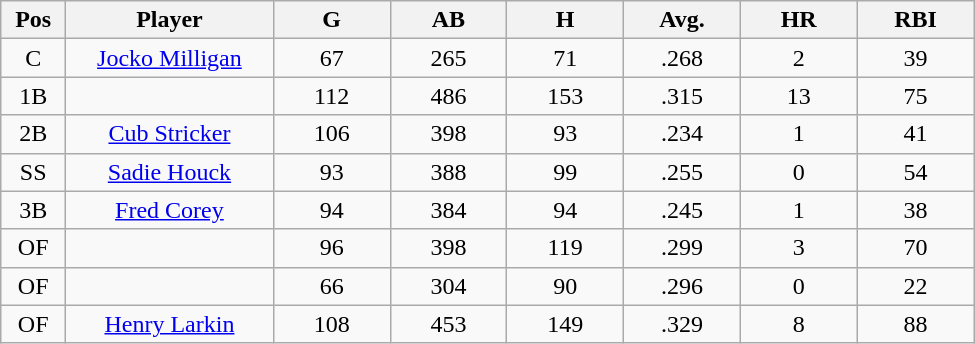<table class="wikitable sortable">
<tr>
<th bgcolor="#DDDDFF" width="5%">Pos</th>
<th bgcolor="#DDDDFF" width="16%">Player</th>
<th bgcolor="#DDDDFF" width="9%">G</th>
<th bgcolor="#DDDDFF" width="9%">AB</th>
<th bgcolor="#DDDDFF" width="9%">H</th>
<th bgcolor="#DDDDFF" width="9%">Avg.</th>
<th bgcolor="#DDDDFF" width="9%">HR</th>
<th bgcolor="#DDDDFF" width="9%">RBI</th>
</tr>
<tr align="center">
<td>C</td>
<td><a href='#'>Jocko Milligan</a></td>
<td>67</td>
<td>265</td>
<td>71</td>
<td>.268</td>
<td>2</td>
<td>39</td>
</tr>
<tr align="center">
<td>1B</td>
<td></td>
<td>112</td>
<td>486</td>
<td>153</td>
<td>.315</td>
<td>13</td>
<td>75</td>
</tr>
<tr align="center">
<td>2B</td>
<td><a href='#'>Cub Stricker</a></td>
<td>106</td>
<td>398</td>
<td>93</td>
<td>.234</td>
<td>1</td>
<td>41</td>
</tr>
<tr align="center">
<td>SS</td>
<td><a href='#'>Sadie Houck</a></td>
<td>93</td>
<td>388</td>
<td>99</td>
<td>.255</td>
<td>0</td>
<td>54</td>
</tr>
<tr align="center">
<td>3B</td>
<td><a href='#'>Fred Corey</a></td>
<td>94</td>
<td>384</td>
<td>94</td>
<td>.245</td>
<td>1</td>
<td>38</td>
</tr>
<tr align="center">
<td>OF</td>
<td></td>
<td>96</td>
<td>398</td>
<td>119</td>
<td>.299</td>
<td>3</td>
<td>70</td>
</tr>
<tr align="center">
<td>OF</td>
<td></td>
<td>66</td>
<td>304</td>
<td>90</td>
<td>.296</td>
<td>0</td>
<td>22</td>
</tr>
<tr align="center">
<td>OF</td>
<td><a href='#'>Henry Larkin</a></td>
<td>108</td>
<td>453</td>
<td>149</td>
<td>.329</td>
<td>8</td>
<td>88</td>
</tr>
</table>
